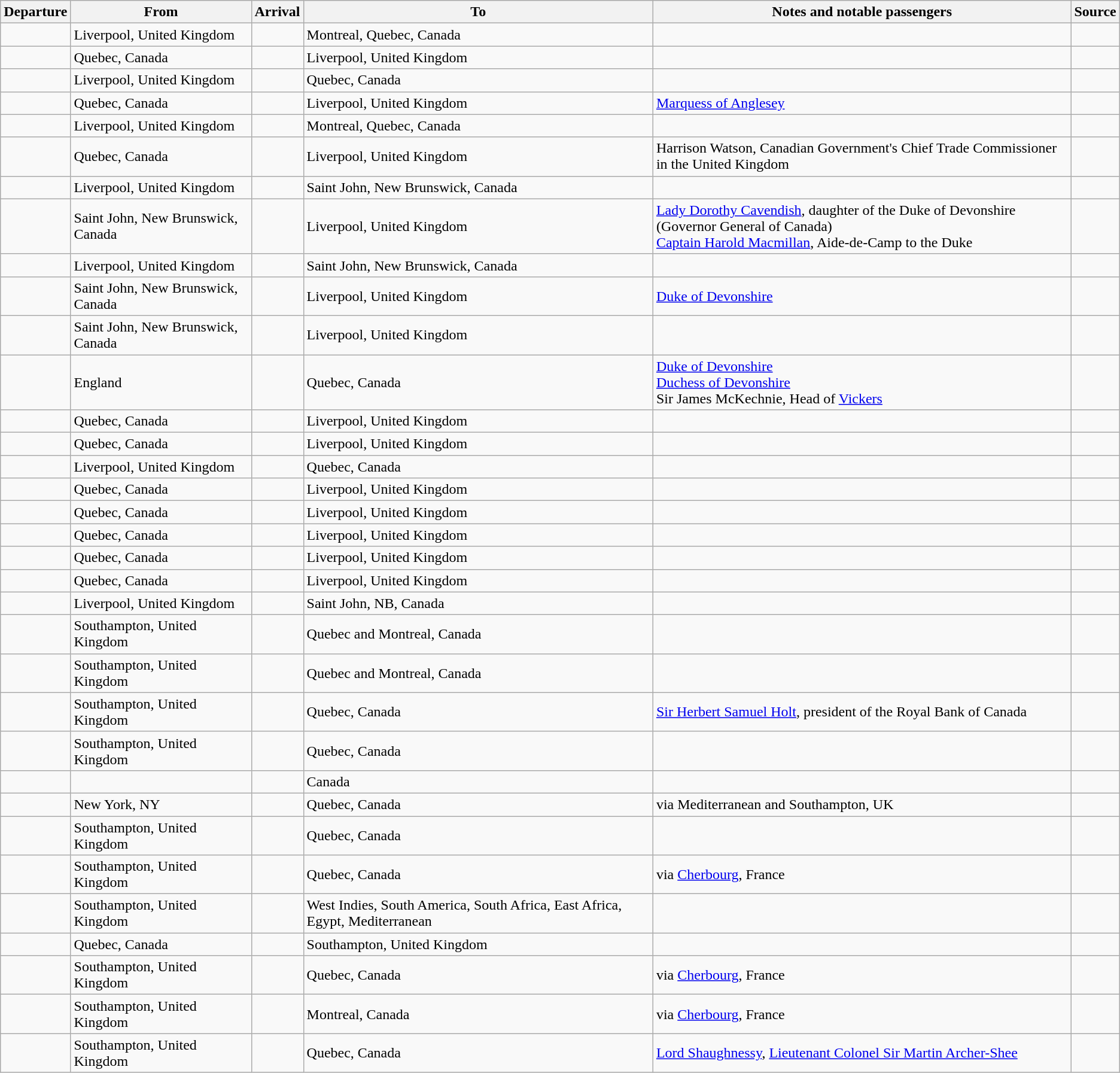<table class="wikitable sortable" border="1">
<tr>
<th scope="col">Departure</th>
<th scope="col">From</th>
<th scope="col">Arrival</th>
<th scope="col">To</th>
<th scope="col" class="unsortable">Notes and notable passengers</th>
<th scope="col" class="unsortable">Source</th>
</tr>
<tr>
<td></td>
<td>Liverpool, United Kingdom</td>
<td></td>
<td>Montreal, Quebec, Canada</td>
<td></td>
<td></td>
</tr>
<tr>
<td></td>
<td>Quebec, Canada</td>
<td></td>
<td>Liverpool, United Kingdom</td>
<td></td>
<td></td>
</tr>
<tr>
<td></td>
<td>Liverpool, United Kingdom</td>
<td></td>
<td>Quebec, Canada</td>
<td></td>
<td></td>
</tr>
<tr>
<td></td>
<td>Quebec, Canada</td>
<td></td>
<td>Liverpool, United Kingdom</td>
<td><a href='#'>Marquess of Anglesey</a></td>
<td></td>
</tr>
<tr>
<td></td>
<td>Liverpool, United Kingdom</td>
<td></td>
<td>Montreal, Quebec, Canada</td>
<td></td>
<td></td>
</tr>
<tr>
<td></td>
<td>Quebec, Canada</td>
<td></td>
<td>Liverpool, United Kingdom</td>
<td>Harrison Watson, Canadian Government's Chief Trade Commissioner in the United Kingdom</td>
<td></td>
</tr>
<tr>
<td></td>
<td>Liverpool, United Kingdom</td>
<td></td>
<td>Saint John, New Brunswick, Canada</td>
<td></td>
<td></td>
</tr>
<tr>
<td></td>
<td>Saint John, New Brunswick, Canada</td>
<td></td>
<td>Liverpool, United Kingdom</td>
<td><a href='#'>Lady Dorothy Cavendish</a>, daughter of the Duke of Devonshire (Governor General of Canada)<br><a href='#'>Captain Harold Macmillan</a>, Aide-de-Camp to the Duke</td>
<td></td>
</tr>
<tr>
<td></td>
<td>Liverpool, United Kingdom</td>
<td></td>
<td>Saint John, New Brunswick, Canada</td>
<td></td>
<td></td>
</tr>
<tr>
<td></td>
<td>Saint John, New Brunswick, Canada</td>
<td></td>
<td>Liverpool, United Kingdom</td>
<td><a href='#'>Duke of Devonshire</a></td>
<td></td>
</tr>
<tr>
<td></td>
<td>Saint John, New Brunswick, Canada</td>
<td></td>
<td>Liverpool, United Kingdom</td>
<td></td>
<td></td>
</tr>
<tr>
<td></td>
<td>England</td>
<td></td>
<td>Quebec, Canada</td>
<td><a href='#'>Duke of Devonshire</a><br><a href='#'>Duchess of Devonshire</a><br>Sir James McKechnie, Head of <a href='#'>Vickers</a></td>
<td></td>
</tr>
<tr>
<td></td>
<td>Quebec, Canada</td>
<td></td>
<td>Liverpool, United Kingdom</td>
<td></td>
<td></td>
</tr>
<tr>
<td></td>
<td>Quebec, Canada</td>
<td></td>
<td>Liverpool, United Kingdom</td>
<td></td>
<td></td>
</tr>
<tr>
<td></td>
<td>Liverpool, United Kingdom</td>
<td></td>
<td>Quebec, Canada</td>
<td></td>
<td></td>
</tr>
<tr>
<td></td>
<td>Quebec, Canada</td>
<td></td>
<td>Liverpool, United Kingdom</td>
<td></td>
<td></td>
</tr>
<tr>
<td></td>
<td>Quebec, Canada</td>
<td style=white-space:nowrap></td>
<td>Liverpool, United Kingdom</td>
<td></td>
<td></td>
</tr>
<tr>
<td></td>
<td>Quebec, Canada</td>
<td></td>
<td>Liverpool, United Kingdom</td>
<td></td>
<td></td>
</tr>
<tr>
<td></td>
<td>Quebec, Canada</td>
<td></td>
<td>Liverpool, United Kingdom</td>
<td></td>
<td></td>
</tr>
<tr>
<td></td>
<td>Quebec, Canada</td>
<td></td>
<td>Liverpool, United Kingdom</td>
<td></td>
<td></td>
</tr>
<tr>
<td></td>
<td>Liverpool, United Kingdom</td>
<td></td>
<td>Saint John, NB, Canada</td>
<td></td>
<td></td>
</tr>
<tr>
<td></td>
<td>Southampton, United Kingdom</td>
<td></td>
<td>Quebec and Montreal, Canada</td>
<td></td>
<td></td>
</tr>
<tr>
<td></td>
<td>Southampton, United Kingdom</td>
<td></td>
<td>Quebec and Montreal, Canada</td>
<td></td>
<td></td>
</tr>
<tr>
<td></td>
<td>Southampton, United Kingdom</td>
<td></td>
<td>Quebec, Canada</td>
<td><a href='#'>Sir Herbert Samuel Holt</a>, president of the Royal Bank of Canada</td>
<td></td>
</tr>
<tr>
<td></td>
<td>Southampton, United Kingdom</td>
<td></td>
<td>Quebec, Canada</td>
<td></td>
<td></td>
</tr>
<tr>
<td></td>
<td></td>
<td></td>
<td>Canada</td>
<td></td>
<td></td>
</tr>
<tr>
<td></td>
<td>New York, NY</td>
<td></td>
<td>Quebec, Canada</td>
<td>via Mediterranean and Southampton, UK</td>
<td></td>
</tr>
<tr>
<td></td>
<td>Southampton, United Kingdom</td>
<td></td>
<td>Quebec, Canada</td>
<td></td>
<td></td>
</tr>
<tr>
<td></td>
<td>Southampton, United Kingdom</td>
<td></td>
<td>Quebec, Canada</td>
<td>via <a href='#'>Cherbourg</a>, France</td>
<td></td>
</tr>
<tr>
<td></td>
<td>Southampton, United Kingdom</td>
<td></td>
<td>West Indies, South America, South Africa, East Africa, Egypt, Mediterranean</td>
<td></td>
<td></td>
</tr>
<tr>
<td></td>
<td>Quebec, Canada</td>
<td></td>
<td>Southampton, United Kingdom</td>
<td></td>
<td></td>
</tr>
<tr>
<td></td>
<td>Southampton, United Kingdom</td>
<td></td>
<td>Quebec, Canada</td>
<td>via <a href='#'>Cherbourg</a>, France</td>
<td></td>
</tr>
<tr>
<td></td>
<td>Southampton, United Kingdom</td>
<td></td>
<td>Montreal, Canada</td>
<td>via <a href='#'>Cherbourg</a>, France</td>
<td></td>
</tr>
<tr>
<td></td>
<td>Southampton, United Kingdom</td>
<td></td>
<td>Quebec, Canada</td>
<td><a href='#'>Lord Shaughnessy</a>, <a href='#'>Lieutenant Colonel Sir Martin Archer-Shee</a></td>
<td></td>
</tr>
</table>
